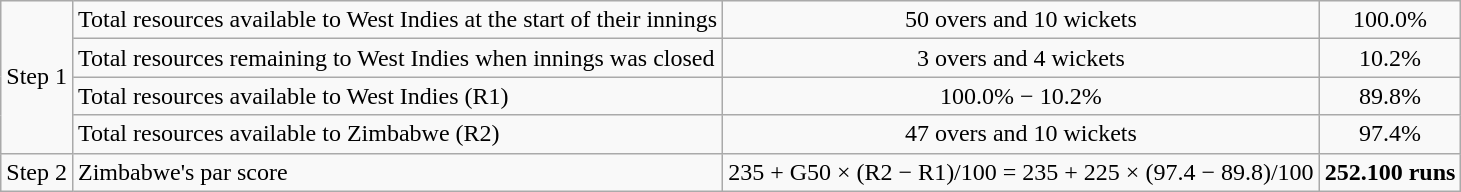<table class="wikitable">
<tr>
<td rowspan="4" colspan="1" style="text-align: center;">Step 1</td>
<td>Total resources available to West Indies at the start of their innings</td>
<td align="center">50 overs and 10 wickets</td>
<td align="center">100.0%</td>
</tr>
<tr>
<td>Total resources remaining to West Indies when innings was closed</td>
<td align="center">3 overs and 4 wickets</td>
<td align="center">10.2%</td>
</tr>
<tr>
<td>Total resources available to West Indies (R1)</td>
<td align="center">100.0% − 10.2%</td>
<td align="center">89.8%</td>
</tr>
<tr>
<td>Total resources available to Zimbabwe (R2)</td>
<td align="center">47 overs and 10 wickets</td>
<td align="center">97.4%</td>
</tr>
<tr>
<td rowspan="1" colspan="1" style="text-align: center;">Step 2</td>
<td>Zimbabwe's par score</td>
<td align="center">235 + G50 × (R2 − R1)/100 = 235 + 225 × (97.4 − 89.8)/100</td>
<td align="center"><strong>252.100 runs</strong></td>
</tr>
</table>
